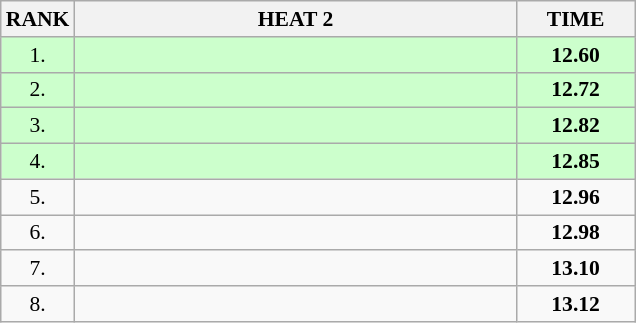<table class="wikitable" style="border-collapse: collapse; font-size: 90%;">
<tr>
<th>RANK</th>
<th style="width: 20em">HEAT 2</th>
<th style="width: 5em">TIME</th>
</tr>
<tr style="background:#ccffcc;">
<td align="center">1.</td>
<td></td>
<td align="center"><strong>12.60</strong></td>
</tr>
<tr style="background:#ccffcc;">
<td align="center">2.</td>
<td></td>
<td align="center"><strong>12.72</strong></td>
</tr>
<tr style="background:#ccffcc;">
<td align="center">3.</td>
<td></td>
<td align="center"><strong>12.82</strong></td>
</tr>
<tr style="background:#ccffcc;">
<td align="center">4.</td>
<td></td>
<td align="center"><strong>12.85</strong></td>
</tr>
<tr>
<td align="center">5.</td>
<td></td>
<td align="center"><strong>12.96</strong></td>
</tr>
<tr>
<td align="center">6.</td>
<td></td>
<td align="center"><strong>12.98</strong></td>
</tr>
<tr>
<td align="center">7.</td>
<td></td>
<td align="center"><strong>13.10</strong></td>
</tr>
<tr>
<td align="center">8.</td>
<td></td>
<td align="center"><strong>13.12</strong></td>
</tr>
</table>
